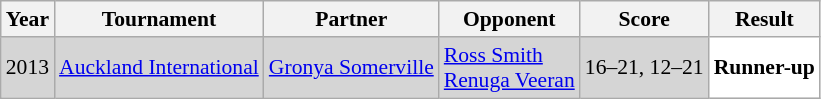<table class="sortable wikitable" style="font-size: 90%;">
<tr>
<th>Year</th>
<th>Tournament</th>
<th>Partner</th>
<th>Opponent</th>
<th>Score</th>
<th>Result</th>
</tr>
<tr style="background:#D5D5D5">
<td align="center">2013</td>
<td align="left"><a href='#'>Auckland International</a></td>
<td align="left"> <a href='#'>Gronya Somerville</a></td>
<td align="left"> <a href='#'>Ross Smith</a> <br>  <a href='#'>Renuga Veeran</a></td>
<td align="left">16–21, 12–21</td>
<td style="text-align:left; background:white"> <strong>Runner-up</strong></td>
</tr>
</table>
